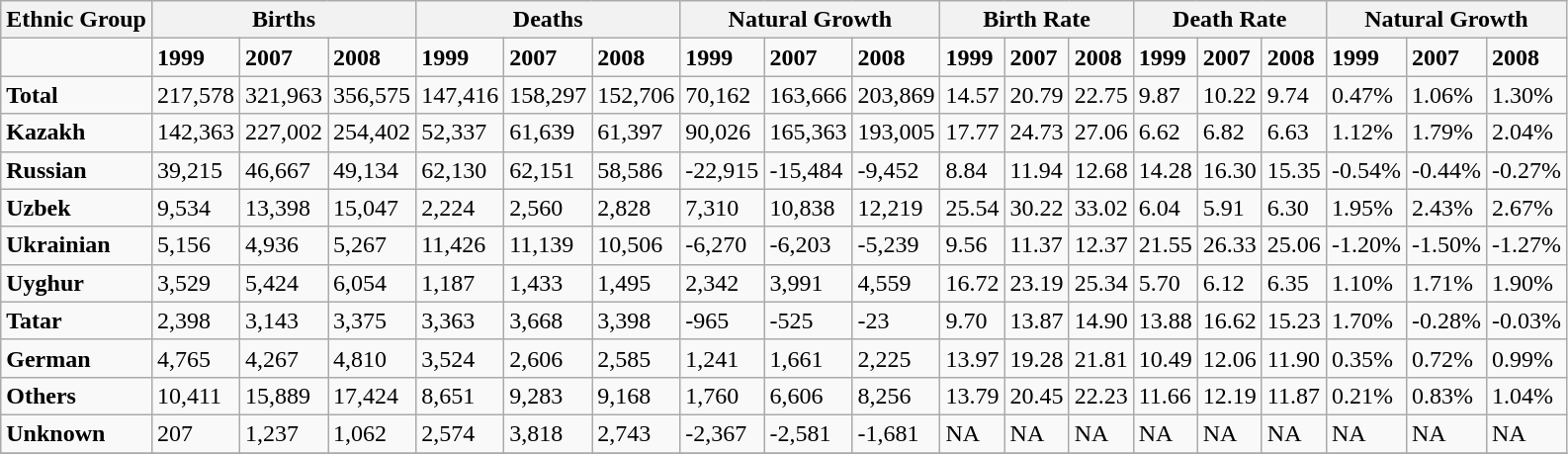<table class="wikitable">
<tr>
<th><strong>Ethnic Group</strong></th>
<th colspan=3><strong>Births</strong></th>
<th colspan=3><strong>Deaths</strong></th>
<th colspan=3><strong>Natural Growth</strong></th>
<th colspan=3><strong>Birth Rate</strong></th>
<th colspan=3><strong>Death Rate</strong></th>
<th colspan=3><strong>Natural Growth</strong></th>
</tr>
<tr --->
<td></td>
<td><strong>1999</strong></td>
<td><strong>2007</strong></td>
<td><strong>2008</strong></td>
<td><strong>1999</strong></td>
<td><strong>2007</strong></td>
<td><strong>2008</strong></td>
<td><strong>1999</strong></td>
<td><strong>2007</strong></td>
<td><strong>2008</strong></td>
<td><strong>1999</strong></td>
<td><strong>2007</strong></td>
<td><strong>2008</strong></td>
<td><strong>1999</strong></td>
<td><strong>2007</strong></td>
<td><strong>2008</strong></td>
<td><strong>1999</strong></td>
<td><strong>2007</strong></td>
<td><strong>2008</strong></td>
</tr>
<tr --->
<td><strong>Total</strong></td>
<td>217,578</td>
<td>321,963</td>
<td>356,575</td>
<td>147,416</td>
<td>158,297</td>
<td>152,706</td>
<td>70,162</td>
<td>163,666</td>
<td>203,869</td>
<td>14.57</td>
<td>20.79</td>
<td>22.75</td>
<td>9.87</td>
<td>10.22</td>
<td>9.74</td>
<td>0.47%</td>
<td>1.06%</td>
<td>1.30%</td>
</tr>
<tr --->
<td><strong>Kazakh</strong></td>
<td>142,363</td>
<td>227,002</td>
<td>254,402</td>
<td>52,337</td>
<td>61,639</td>
<td>61,397</td>
<td>90,026</td>
<td>165,363</td>
<td>193,005</td>
<td>17.77</td>
<td>24.73</td>
<td>27.06</td>
<td>6.62</td>
<td>6.82</td>
<td>6.63</td>
<td>1.12%</td>
<td>1.79%</td>
<td>2.04%</td>
</tr>
<tr --->
<td><strong>Russian</strong></td>
<td>39,215</td>
<td>46,667</td>
<td>49,134</td>
<td>62,130</td>
<td>62,151</td>
<td>58,586</td>
<td>-22,915</td>
<td>-15,484</td>
<td>-9,452</td>
<td>8.84</td>
<td>11.94</td>
<td>12.68</td>
<td>14.28</td>
<td>16.30</td>
<td>15.35</td>
<td>-0.54%</td>
<td>-0.44%</td>
<td>-0.27%</td>
</tr>
<tr --->
<td><strong>Uzbek</strong></td>
<td>9,534</td>
<td>13,398</td>
<td>15,047</td>
<td>2,224</td>
<td>2,560</td>
<td>2,828</td>
<td>7,310</td>
<td>10,838</td>
<td>12,219</td>
<td>25.54</td>
<td>30.22</td>
<td>33.02</td>
<td>6.04</td>
<td>5.91</td>
<td>6.30</td>
<td>1.95%</td>
<td>2.43%</td>
<td>2.67%</td>
</tr>
<tr --->
<td><strong>Ukrainian</strong></td>
<td>5,156</td>
<td>4,936</td>
<td>5,267</td>
<td>11,426</td>
<td>11,139</td>
<td>10,506</td>
<td>-6,270</td>
<td>-6,203</td>
<td>-5,239</td>
<td>9.56</td>
<td>11.37</td>
<td>12.37</td>
<td>21.55</td>
<td>26.33</td>
<td>25.06</td>
<td>-1.20%</td>
<td>-1.50%</td>
<td>-1.27%</td>
</tr>
<tr --->
<td><strong>Uyghur</strong></td>
<td>3,529</td>
<td>5,424</td>
<td>6,054</td>
<td>1,187</td>
<td>1,433</td>
<td>1,495</td>
<td>2,342</td>
<td>3,991</td>
<td>4,559</td>
<td>16.72</td>
<td>23.19</td>
<td>25.34</td>
<td>5.70</td>
<td>6.12</td>
<td>6.35</td>
<td>1.10%</td>
<td>1.71%</td>
<td>1.90%</td>
</tr>
<tr --->
<td><strong>Tatar</strong></td>
<td>2,398</td>
<td>3,143</td>
<td>3,375</td>
<td>3,363</td>
<td>3,668</td>
<td>3,398</td>
<td>-965</td>
<td>-525</td>
<td>-23</td>
<td>9.70</td>
<td>13.87</td>
<td>14.90</td>
<td>13.88</td>
<td>16.62</td>
<td>15.23</td>
<td>1.70%</td>
<td>-0.28%</td>
<td>-0.03%</td>
</tr>
<tr --->
<td><strong>German</strong></td>
<td>4,765</td>
<td>4,267</td>
<td>4,810</td>
<td>3,524</td>
<td>2,606</td>
<td>2,585</td>
<td>1,241</td>
<td>1,661</td>
<td>2,225</td>
<td>13.97</td>
<td>19.28</td>
<td>21.81</td>
<td>10.49</td>
<td>12.06</td>
<td>11.90</td>
<td>0.35%</td>
<td>0.72%</td>
<td>0.99%</td>
</tr>
<tr --->
<td><strong>Others</strong></td>
<td>10,411</td>
<td>15,889</td>
<td>17,424</td>
<td>8,651</td>
<td>9,283</td>
<td>9,168</td>
<td>1,760</td>
<td>6,606</td>
<td>8,256</td>
<td>13.79</td>
<td>20.45</td>
<td>22.23</td>
<td>11.66</td>
<td>12.19</td>
<td>11.87</td>
<td>0.21%</td>
<td>0.83%</td>
<td>1.04%</td>
</tr>
<tr --->
<td><strong>Unknown</strong></td>
<td>207</td>
<td>1,237</td>
<td>1,062</td>
<td>2,574</td>
<td>3,818</td>
<td>2,743</td>
<td>-2,367</td>
<td>-2,581</td>
<td>-1,681</td>
<td>NA</td>
<td>NA</td>
<td>NA</td>
<td>NA</td>
<td>NA</td>
<td>NA</td>
<td>NA</td>
<td>NA</td>
<td>NA</td>
</tr>
<tr --->
</tr>
</table>
